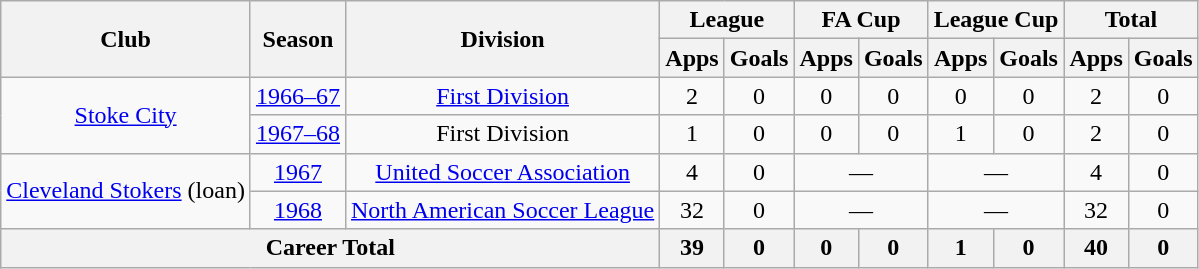<table class="wikitable" style="text-align: center;">
<tr>
<th rowspan="2">Club</th>
<th rowspan="2">Season</th>
<th rowspan="2">Division</th>
<th colspan="2">League</th>
<th colspan="2">FA Cup</th>
<th colspan="2">League Cup</th>
<th colspan="2">Total</th>
</tr>
<tr>
<th>Apps</th>
<th>Goals</th>
<th>Apps</th>
<th>Goals</th>
<th>Apps</th>
<th>Goals</th>
<th>Apps</th>
<th>Goals</th>
</tr>
<tr>
<td rowspan="2"><a href='#'>Stoke City</a></td>
<td><a href='#'>1966–67</a></td>
<td><a href='#'>First Division</a></td>
<td>2</td>
<td>0</td>
<td>0</td>
<td>0</td>
<td>0</td>
<td>0</td>
<td>2</td>
<td>0</td>
</tr>
<tr>
<td><a href='#'>1967–68</a></td>
<td>First Division</td>
<td>1</td>
<td>0</td>
<td>0</td>
<td>0</td>
<td>1</td>
<td>0</td>
<td>2</td>
<td>0</td>
</tr>
<tr>
<td rowspan=2><a href='#'>Cleveland Stokers</a> (loan)</td>
<td><a href='#'>1967</a></td>
<td><a href='#'>United Soccer Association</a></td>
<td>4</td>
<td>0</td>
<td colspan="2">—</td>
<td colspan="2">—</td>
<td>4</td>
<td>0</td>
</tr>
<tr>
<td><a href='#'>1968</a></td>
<td><a href='#'>North American Soccer League</a></td>
<td>32</td>
<td>0</td>
<td colspan="2">—</td>
<td colspan="2">—</td>
<td>32</td>
<td>0</td>
</tr>
<tr>
<th colspan="3">Career Total</th>
<th>39</th>
<th>0</th>
<th>0</th>
<th>0</th>
<th>1</th>
<th>0</th>
<th>40</th>
<th>0</th>
</tr>
</table>
